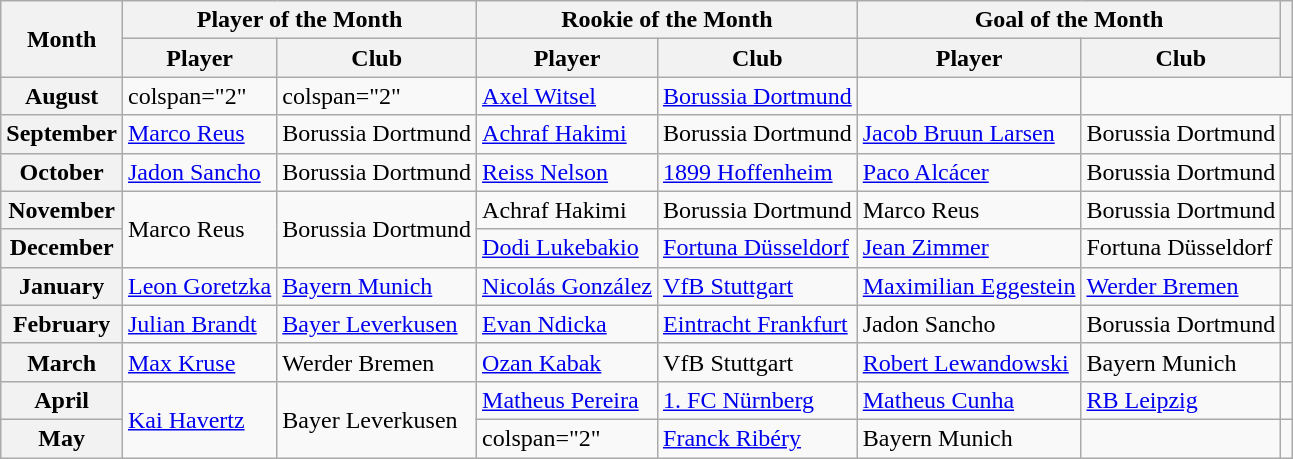<table class="wikitable">
<tr>
<th rowspan="2">Month</th>
<th colspan="2">Player of the Month</th>
<th colspan="2">Rookie of the Month</th>
<th colspan="2">Goal of the Month</th>
<th rowspan="2"></th>
</tr>
<tr>
<th>Player</th>
<th>Club</th>
<th>Player</th>
<th>Club</th>
<th>Player</th>
<th>Club</th>
</tr>
<tr>
<th>August</th>
<td>colspan="2" </td>
<td>colspan="2" </td>
<td> <a href='#'>Axel Witsel</a></td>
<td><a href='#'>Borussia Dortmund</a></td>
<td style="text-align:center"></td>
</tr>
<tr>
<th>September</th>
<td> <a href='#'>Marco Reus</a></td>
<td>Borussia Dortmund</td>
<td> <a href='#'>Achraf Hakimi</a></td>
<td>Borussia Dortmund</td>
<td> <a href='#'>Jacob Bruun Larsen</a></td>
<td>Borussia Dortmund</td>
<td style="text-align:center"></td>
</tr>
<tr>
<th>October</th>
<td> <a href='#'>Jadon Sancho</a></td>
<td>Borussia Dortmund</td>
<td> <a href='#'>Reiss Nelson</a></td>
<td><a href='#'>1899 Hoffenheim</a></td>
<td> <a href='#'>Paco Alcácer</a></td>
<td>Borussia Dortmund</td>
<td style="text-align:center"></td>
</tr>
<tr>
<th>November</th>
<td rowspan="2"> Marco Reus</td>
<td rowspan="2">Borussia Dortmund</td>
<td> Achraf Hakimi</td>
<td>Borussia Dortmund</td>
<td> Marco Reus</td>
<td>Borussia Dortmund</td>
<td style="text-align:center"></td>
</tr>
<tr>
<th>December</th>
<td> <a href='#'>Dodi Lukebakio</a></td>
<td><a href='#'>Fortuna Düsseldorf</a></td>
<td> <a href='#'>Jean Zimmer</a></td>
<td>Fortuna Düsseldorf</td>
<td style="text-align:center"></td>
</tr>
<tr>
<th>January</th>
<td> <a href='#'>Leon Goretzka</a></td>
<td><a href='#'>Bayern Munich</a></td>
<td> <a href='#'>Nicolás González</a></td>
<td><a href='#'>VfB Stuttgart</a></td>
<td> <a href='#'>Maximilian Eggestein</a></td>
<td><a href='#'>Werder Bremen</a></td>
<td style="text-align:center"></td>
</tr>
<tr>
<th>February</th>
<td> <a href='#'>Julian Brandt</a></td>
<td><a href='#'>Bayer Leverkusen</a></td>
<td> <a href='#'>Evan Ndicka</a></td>
<td><a href='#'>Eintracht Frankfurt</a></td>
<td> Jadon Sancho</td>
<td>Borussia Dortmund</td>
<td style="text-align:center"></td>
</tr>
<tr>
<th>March</th>
<td> <a href='#'>Max Kruse</a></td>
<td>Werder Bremen</td>
<td> <a href='#'>Ozan Kabak</a></td>
<td>VfB Stuttgart</td>
<td> <a href='#'>Robert Lewandowski</a></td>
<td>Bayern Munich</td>
<td style="text-align:center"></td>
</tr>
<tr>
<th>April</th>
<td rowspan="2"> <a href='#'>Kai Havertz</a></td>
<td rowspan="2">Bayer Leverkusen</td>
<td> <a href='#'>Matheus Pereira</a></td>
<td><a href='#'>1. FC Nürnberg</a></td>
<td> <a href='#'>Matheus Cunha</a></td>
<td><a href='#'>RB Leipzig</a></td>
<td style="text-align:center"></td>
</tr>
<tr>
<th>May</th>
<td>colspan="2" </td>
<td> <a href='#'>Franck Ribéry</a></td>
<td>Bayern Munich</td>
<td style="text-align:center"></td>
</tr>
</table>
